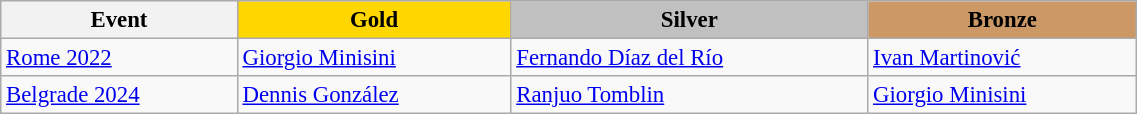<table class="wikitable" width=60% style="font-size:95%; text-align:left;">
<tr>
<th>Event</th>
<td align=center bgcolor=gold><strong>Gold</strong></td>
<td align=center bgcolor=silver><strong>Silver</strong></td>
<td align=center bgcolor=cc9966><strong>Bronze</strong></td>
</tr>
<tr ----bgcolor="#efefef">
<td><a href='#'>Rome 2022</a></td>
<td><a href='#'>Giorgio Minisini</a><br></td>
<td><a href='#'>Fernando Díaz del Río</a><br></td>
<td><a href='#'>Ivan Martinović</a><br></td>
</tr>
<tr ----bgcolor="#efefef">
<td><a href='#'>Belgrade 2024</a></td>
<td><a href='#'>Dennis González</a><br></td>
<td><a href='#'>Ranjuo Tomblin</a><br></td>
<td><a href='#'>Giorgio Minisini</a><br></td>
</tr>
</table>
